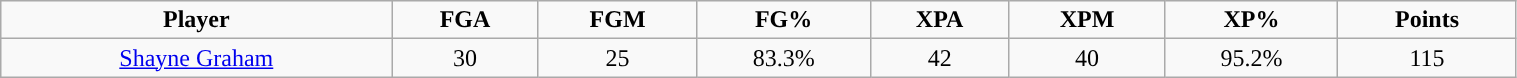<table class="wikitable" style="width:80%;">
<tr align="center">
<td><strong>Player</strong></td>
<td><strong>FGA</strong></td>
<td><strong>FGM</strong></td>
<td><strong>FG%</strong></td>
<td><strong>XPA</strong></td>
<td><strong>XPM</strong></td>
<td><strong>XP%</strong></td>
<td><strong>Points</strong></td>
</tr>
<tr style="text-align:center;" bgcolor="">
<td><a href='#'>Shayne Graham</a></td>
<td>30</td>
<td>25</td>
<td>83.3%</td>
<td>42</td>
<td>40</td>
<td>95.2%</td>
<td>115</td>
</tr>
</table>
